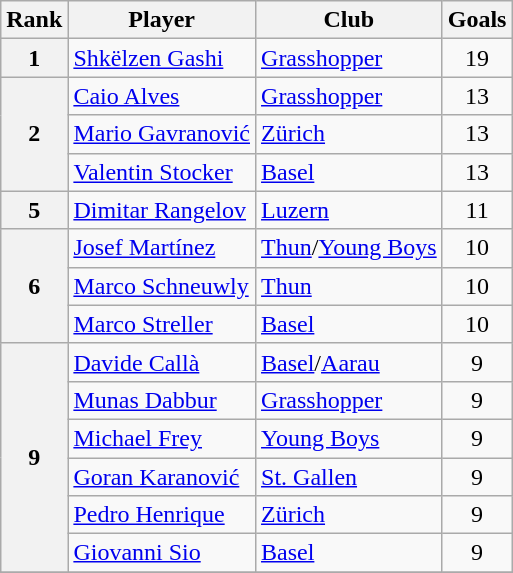<table class="wikitable">
<tr>
<th>Rank</th>
<th>Player</th>
<th>Club</th>
<th>Goals</th>
</tr>
<tr>
<th>1</th>
<td> <a href='#'>Shkëlzen Gashi</a></td>
<td><a href='#'>Grasshopper</a></td>
<td style="text-align:center;">19</td>
</tr>
<tr>
<th rowspan="3">2</th>
<td> <a href='#'>Caio Alves</a></td>
<td><a href='#'>Grasshopper</a></td>
<td style="text-align:center;">13</td>
</tr>
<tr>
<td> <a href='#'>Mario Gavranović</a></td>
<td><a href='#'>Zürich</a></td>
<td style="text-align:center;">13</td>
</tr>
<tr>
<td> <a href='#'>Valentin Stocker</a></td>
<td><a href='#'>Basel</a></td>
<td style="text-align:center;">13</td>
</tr>
<tr>
<th>5</th>
<td> <a href='#'>Dimitar Rangelov</a></td>
<td><a href='#'>Luzern</a></td>
<td style="text-align:center;">11</td>
</tr>
<tr>
<th rowspan="3">6</th>
<td> <a href='#'>Josef Martínez</a></td>
<td><a href='#'>Thun</a>/<a href='#'>Young Boys</a></td>
<td style="text-align:center;">10</td>
</tr>
<tr>
<td> <a href='#'>Marco Schneuwly</a></td>
<td><a href='#'>Thun</a></td>
<td style="text-align:center;">10</td>
</tr>
<tr>
<td> <a href='#'>Marco Streller</a></td>
<td><a href='#'>Basel</a></td>
<td style="text-align:center;">10</td>
</tr>
<tr>
<th rowspan="6">9</th>
<td> <a href='#'>Davide Callà</a></td>
<td><a href='#'>Basel</a>/<a href='#'>Aarau</a></td>
<td style="text-align:center;">9</td>
</tr>
<tr>
<td> <a href='#'>Munas Dabbur</a></td>
<td><a href='#'>Grasshopper</a></td>
<td style="text-align:center;">9</td>
</tr>
<tr>
<td> <a href='#'>Michael Frey</a></td>
<td><a href='#'>Young Boys</a></td>
<td style="text-align:center;">9</td>
</tr>
<tr>
<td> <a href='#'>Goran Karanović</a></td>
<td><a href='#'>St. Gallen</a></td>
<td style="text-align:center;">9</td>
</tr>
<tr>
<td> <a href='#'>Pedro Henrique</a></td>
<td><a href='#'>Zürich</a></td>
<td style="text-align:center;">9</td>
</tr>
<tr>
<td> <a href='#'>Giovanni Sio</a></td>
<td><a href='#'>Basel</a></td>
<td style="text-align:center;">9</td>
</tr>
<tr>
</tr>
</table>
